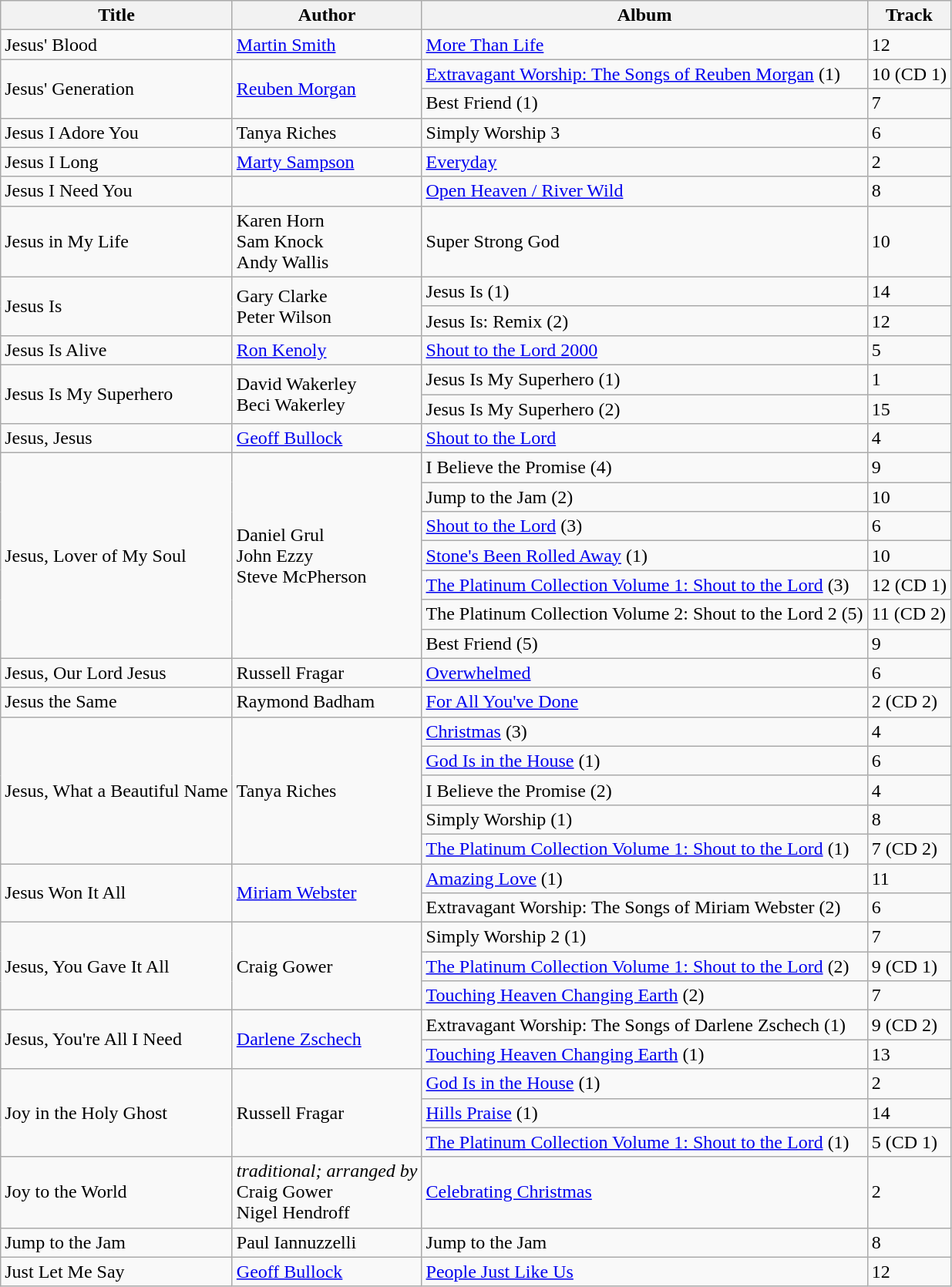<table class="wikitable">
<tr>
<th>Title</th>
<th>Author</th>
<th>Album</th>
<th>Track</th>
</tr>
<tr>
<td>Jesus' Blood</td>
<td><a href='#'>Martin Smith</a></td>
<td><a href='#'>More Than Life</a></td>
<td>12</td>
</tr>
<tr>
<td rowspan="2">Jesus' Generation</td>
<td rowspan="2"><a href='#'>Reuben Morgan</a></td>
<td><a href='#'>Extravagant Worship: The Songs of Reuben Morgan</a> (1)</td>
<td>10 (CD 1)</td>
</tr>
<tr>
<td>Best Friend (1)</td>
<td>7</td>
</tr>
<tr>
<td>Jesus I Adore You</td>
<td>Tanya Riches</td>
<td>Simply Worship 3</td>
<td>6</td>
</tr>
<tr>
<td>Jesus I Long</td>
<td><a href='#'>Marty Sampson</a></td>
<td><a href='#'>Everyday</a></td>
<td>2</td>
</tr>
<tr>
<td>Jesus I Need You</td>
<td></td>
<td><a href='#'>Open Heaven / River Wild</a></td>
<td>8</td>
</tr>
<tr>
<td>Jesus in My Life</td>
<td>Karen Horn <br> Sam Knock <br> Andy Wallis</td>
<td>Super Strong God</td>
<td>10</td>
</tr>
<tr>
<td rowspan="2">Jesus Is</td>
<td rowspan="2">Gary Clarke <br> Peter Wilson</td>
<td>Jesus Is (1)</td>
<td>14</td>
</tr>
<tr>
<td>Jesus Is: Remix (2)</td>
<td>12</td>
</tr>
<tr>
<td>Jesus Is Alive</td>
<td><a href='#'>Ron Kenoly</a></td>
<td><a href='#'>Shout to the Lord 2000</a></td>
<td>5</td>
</tr>
<tr>
<td rowspan="2">Jesus Is My Superhero</td>
<td rowspan="2">David Wakerley <br> Beci Wakerley</td>
<td>Jesus Is My Superhero (1)</td>
<td>1</td>
</tr>
<tr>
<td>Jesus Is My Superhero (2)</td>
<td>15</td>
</tr>
<tr>
<td>Jesus, Jesus</td>
<td><a href='#'>Geoff Bullock</a></td>
<td><a href='#'>Shout to the Lord</a></td>
<td>4</td>
</tr>
<tr>
<td rowspan="7">Jesus, Lover of My Soul</td>
<td rowspan="7">Daniel Grul <br> John Ezzy <br> Steve McPherson</td>
<td>I Believe the Promise (4)</td>
<td>9</td>
</tr>
<tr>
<td>Jump to the Jam (2)</td>
<td>10</td>
</tr>
<tr>
<td><a href='#'>Shout to the Lord</a> (3)</td>
<td>6</td>
</tr>
<tr>
<td><a href='#'>Stone's Been Rolled Away</a> (1)</td>
<td>10</td>
</tr>
<tr>
<td><a href='#'>The Platinum Collection Volume 1: Shout to the Lord</a> (3)</td>
<td>12 (CD 1)</td>
</tr>
<tr>
<td>The Platinum Collection Volume 2: Shout to the Lord 2 (5)</td>
<td>11 (CD 2)</td>
</tr>
<tr>
<td>Best Friend (5)</td>
<td>9</td>
</tr>
<tr>
<td>Jesus, Our Lord Jesus</td>
<td>Russell Fragar</td>
<td><a href='#'>Overwhelmed</a></td>
<td>6</td>
</tr>
<tr>
<td>Jesus the Same</td>
<td>Raymond Badham</td>
<td><a href='#'>For All You've Done</a></td>
<td>2 (CD 2)</td>
</tr>
<tr>
<td rowspan="5">Jesus, What a Beautiful Name</td>
<td rowspan="5">Tanya Riches</td>
<td><a href='#'>Christmas</a> (3)</td>
<td>4</td>
</tr>
<tr>
<td><a href='#'>God Is in the House</a> (1)</td>
<td>6</td>
</tr>
<tr>
<td>I Believe the Promise (2)</td>
<td>4</td>
</tr>
<tr>
<td>Simply Worship (1)</td>
<td>8</td>
</tr>
<tr>
<td><a href='#'>The Platinum Collection Volume 1: Shout to the Lord</a> (1)</td>
<td>7 (CD 2)</td>
</tr>
<tr>
<td rowspan="2">Jesus Won It All</td>
<td rowspan="2"><a href='#'>Miriam Webster</a></td>
<td><a href='#'>Amazing Love</a> (1)</td>
<td>11</td>
</tr>
<tr>
<td>Extravagant Worship: The Songs of Miriam Webster (2)</td>
<td>6</td>
</tr>
<tr>
<td rowspan="3">Jesus, You Gave It All</td>
<td rowspan="3">Craig Gower</td>
<td>Simply Worship 2 (1)</td>
<td>7</td>
</tr>
<tr>
<td><a href='#'>The Platinum Collection Volume 1: Shout to the Lord</a> (2)</td>
<td>9 (CD 1)</td>
</tr>
<tr>
<td><a href='#'>Touching Heaven Changing Earth</a> (2)</td>
<td>7</td>
</tr>
<tr>
<td rowspan="2">Jesus, You're All I Need</td>
<td rowspan="2"><a href='#'>Darlene Zschech</a></td>
<td>Extravagant Worship: The Songs of Darlene Zschech (1)</td>
<td>9 (CD 2)</td>
</tr>
<tr>
<td><a href='#'>Touching Heaven Changing Earth</a> (1)</td>
<td>13</td>
</tr>
<tr>
<td rowspan="3">Joy in the Holy Ghost</td>
<td rowspan="3">Russell Fragar</td>
<td><a href='#'>God Is in the House</a> (1)</td>
<td>2</td>
</tr>
<tr>
<td><a href='#'>Hills Praise</a> (1)</td>
<td>14</td>
</tr>
<tr>
<td><a href='#'>The Platinum Collection Volume 1: Shout to the Lord</a> (1)</td>
<td>5 (CD 1)</td>
</tr>
<tr>
<td>Joy to the World</td>
<td><em>traditional; arranged by</em> <br> Craig Gower<br>Nigel Hendroff</td>
<td><a href='#'>Celebrating Christmas</a></td>
<td>2</td>
</tr>
<tr>
<td>Jump to the Jam</td>
<td>Paul Iannuzzelli</td>
<td>Jump to the Jam</td>
<td>8</td>
</tr>
<tr>
<td>Just Let Me Say</td>
<td><a href='#'>Geoff Bullock</a></td>
<td><a href='#'>People Just Like Us</a></td>
<td>12</td>
</tr>
</table>
